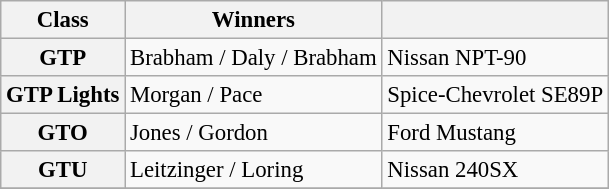<table class="wikitable" style="font-size: 95%">
<tr>
<th>Class</th>
<th>Winners</th>
<th></th>
</tr>
<tr>
<th>GTP</th>
<td>Brabham / Daly / Brabham</td>
<td>Nissan NPT-90</td>
</tr>
<tr>
<th>GTP Lights</th>
<td>Morgan / Pace</td>
<td>Spice-Chevrolet SE89P</td>
</tr>
<tr>
<th>GTO</th>
<td>Jones / Gordon</td>
<td>Ford Mustang</td>
</tr>
<tr>
<th>GTU</th>
<td>Leitzinger / Loring</td>
<td>Nissan 240SX</td>
</tr>
<tr>
</tr>
</table>
